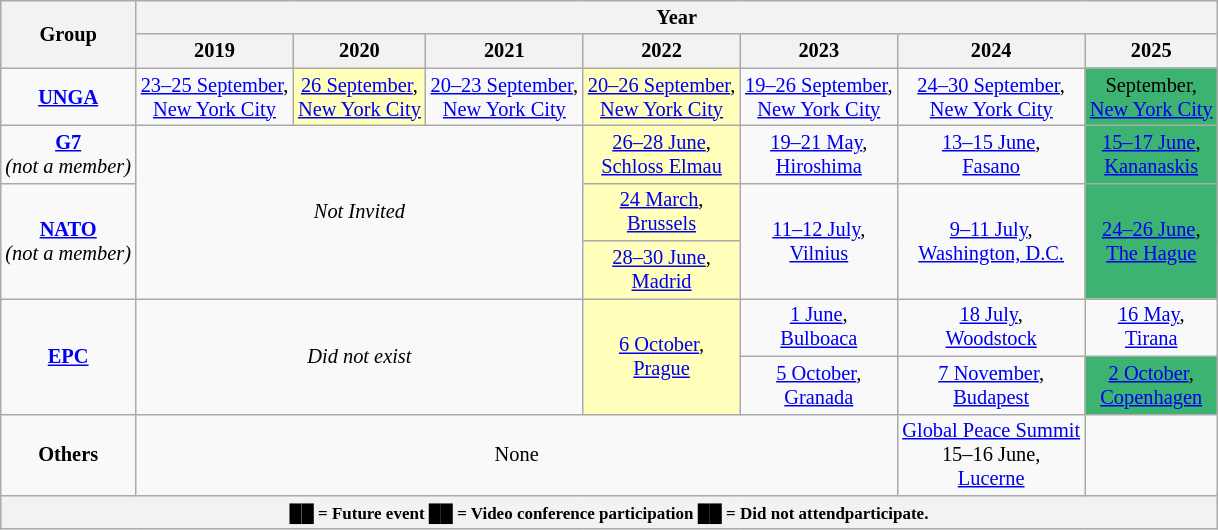<table class="wikitable" style="margin:1em auto; font-size:85%; text-align:center;">
<tr>
<th rowspan="2">Group</th>
<th colspan="7">Year</th>
</tr>
<tr>
<th>2019</th>
<th>2020</th>
<th>2021</th>
<th>2022</th>
<th>2023</th>
<th>2024</th>
<th>2025</th>
</tr>
<tr>
<td><strong><a href='#'>UNGA</a></strong></td>
<td><a href='#'>23–25 September</a>,<br> <a href='#'>New York City</a></td>
<td style="background:#ffb;"><a href='#'>26 September</a>, <br> <a href='#'>New York City</a></td>
<td><a href='#'>20–23 September</a>,<br> <a href='#'>New York City</a></td>
<td style="background:#ffb;"><a href='#'>20–26 September</a>,<br> <a href='#'>New York City</a></td>
<td><a href='#'>19–26 September</a>,<br> <a href='#'>New York City</a></td>
<td><a href='#'>24–30 September</a>,<br> <a href='#'>New York City</a></td>
<td style="background:#3Cb371;">September,<br> <a href='#'>New York City</a></td>
</tr>
<tr>
<td><strong><a href='#'>G7</a></strong><br><em>(not a member)</em></td>
<td colspan="3" rowspan="3"><em>Not Invited</em></td>
<td style="background:#ffb;"><a href='#'>26–28 June</a>,<br> <a href='#'>Schloss Elmau</a></td>
<td><a href='#'>19–21 May</a>,<br> <a href='#'>Hiroshima</a></td>
<td><a href='#'>13–15 June</a>,<br> <a href='#'>Fasano</a></td>
<td style="background:#3Cb371;"><a href='#'>15–17 June</a>,<br> <a href='#'>Kananaskis</a></td>
</tr>
<tr>
<td rowspan="2"><strong><a href='#'>NATO</a></strong><br><em>(not a member)</em></td>
<td style="background:#ffb;"><a href='#'>24 March</a>,<br> <a href='#'>Brussels</a></td>
<td rowspan="2"><a href='#'>11–12 July</a>,<br>  <a href='#'>Vilnius</a></td>
<td rowspan="2"><a href='#'>9–11 July</a>,<br> <a href='#'>Washington, D.C.</a></td>
<td rowspan="2" style="background:#3Cb371;"><a href='#'>24–26 June</a>,<br>  <a href='#'>The Hague</a></td>
</tr>
<tr>
<td style="background:#ffb;"><a href='#'>28–30 June</a>,<br>  <a href='#'>Madrid</a></td>
</tr>
<tr>
<td rowspan="2"><strong><a href='#'>EPC</a></strong></td>
<td colspan="3" rowspan="2"><em>Did not exist</em></td>
<td rowspan="2" style="background:#ffb;"><a href='#'>6 October</a>,<br>  <a href='#'>Prague</a></td>
<td><a href='#'>1 June</a>,<br> <a href='#'>Bulboaca</a></td>
<td><a href='#'>18 July</a>,<br>  <a href='#'>Woodstock</a></td>
<td><a href='#'>16 May</a>,<br> <a href='#'>Tirana</a></td>
</tr>
<tr>
<td><a href='#'>5 October</a>,<br>  <a href='#'>Granada</a></td>
<td><a href='#'>7 November</a>,<br>  <a href='#'>Budapest</a></td>
<td style="background:#3Cb371;"><a href='#'>2 October</a>,<br> <a href='#'>Copenhagen</a></td>
</tr>
<tr>
<td><strong>Others</strong></td>
<td colspan="5">None</td>
<td><a href='#'>Global Peace Summit</a><br>15–16 June,<br> <a href='#'>Lucerne</a></td>
<td></td>
</tr>
<tr>
<th colspan="8"><small><span>██</span> = Future event <span>██</span> = Video conference participation <span>██</span> = Did not attendparticipate.</small></th>
</tr>
</table>
